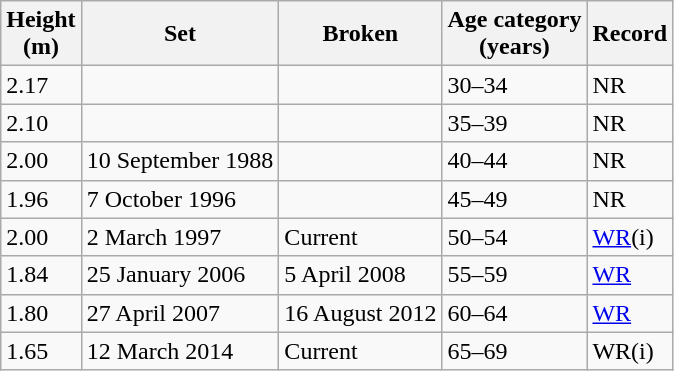<table Class = wikitable>
<tr>
<th>Height <br>(m)</th>
<th>Set</th>
<th>Broken</th>
<th>Age category <br>(years)</th>
<th>Record</th>
</tr>
<tr>
<td>2.17</td>
<td></td>
<td></td>
<td>30–34</td>
<td>NR</td>
</tr>
<tr>
<td>2.10</td>
<td></td>
<td></td>
<td>35–39</td>
<td>NR</td>
</tr>
<tr>
<td>2.00</td>
<td>10 September 1988</td>
<td></td>
<td>40–44</td>
<td>NR</td>
</tr>
<tr>
<td>1.96</td>
<td>7 October 1996</td>
<td></td>
<td>45–49</td>
<td>NR</td>
</tr>
<tr>
<td>2.00</td>
<td>2 March 1997</td>
<td>Current</td>
<td>50–54</td>
<td><a href='#'>WR</a>(i)</td>
</tr>
<tr>
<td>1.84</td>
<td>25 January 2006</td>
<td>5 April 2008</td>
<td>55–59</td>
<td><a href='#'>WR</a></td>
</tr>
<tr>
<td>1.80</td>
<td>27 April 2007</td>
<td>16 August 2012</td>
<td>60–64</td>
<td><a href='#'>WR</a></td>
</tr>
<tr>
<td>1.65</td>
<td>12 March 2014</td>
<td>Current</td>
<td>65–69</td>
<td>WR(i)</td>
</tr>
</table>
